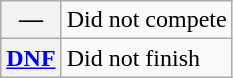<table class="wikitable">
<tr>
<th scope="row">—</th>
<td>Did not compete</td>
</tr>
<tr>
<th scope="row"><a href='#'>DNF</a></th>
<td>Did not finish</td>
</tr>
</table>
